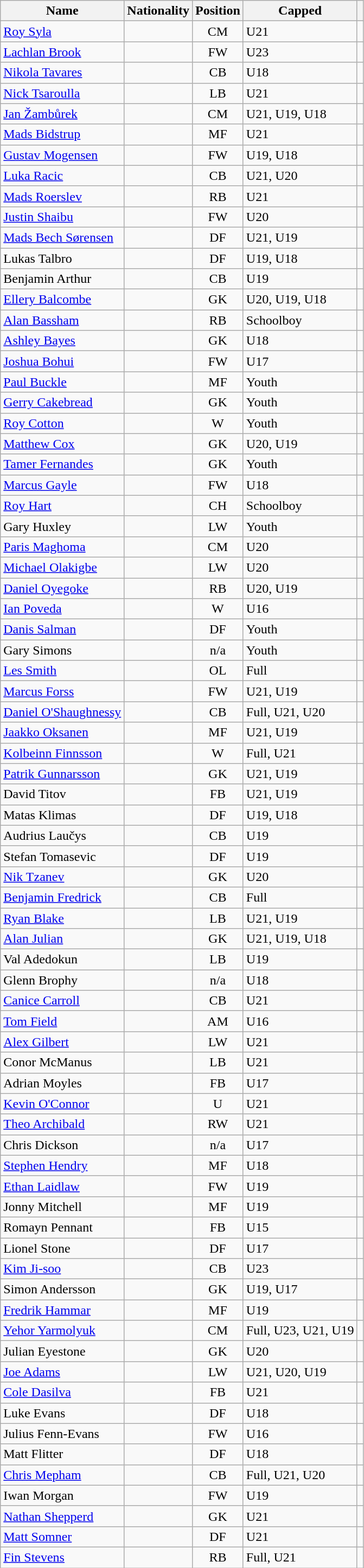<table class="wikitable plainrowheaders">
<tr>
<th scope="col">Name</th>
<th scope="col">Nationality</th>
<th scope="col">Position</th>
<th>Capped</th>
<th scope="col" class="unsortable"></th>
</tr>
<tr>
<td><a href='#'>Roy Syla</a></td>
<td></td>
<td style="text-align:center;">CM</td>
<td>U21</td>
<td></td>
</tr>
<tr>
<td><a href='#'>Lachlan Brook</a></td>
<td></td>
<td style="text-align:center;">FW</td>
<td>U23</td>
<td></td>
</tr>
<tr>
<td><a href='#'>Nikola Tavares</a></td>
<td></td>
<td style="text-align:center;">CB</td>
<td>U18</td>
<td></td>
</tr>
<tr>
<td><a href='#'>Nick Tsaroulla</a></td>
<td></td>
<td style="text-align:center;">LB</td>
<td>U21</td>
<td></td>
</tr>
<tr>
<td><a href='#'>Jan Žambůrek</a></td>
<td></td>
<td style="text-align:center;">CM</td>
<td>U21, U19, U18</td>
<td></td>
</tr>
<tr>
<td><a href='#'>Mads Bidstrup</a></td>
<td></td>
<td style="text-align:center;">MF</td>
<td>U21</td>
<td></td>
</tr>
<tr>
<td><a href='#'>Gustav Mogensen</a></td>
<td></td>
<td style="text-align:center;">FW</td>
<td>U19, U18</td>
<td></td>
</tr>
<tr>
<td><a href='#'>Luka Racic</a></td>
<td></td>
<td style="text-align:center;">CB</td>
<td>U21, U20</td>
<td></td>
</tr>
<tr>
<td><a href='#'>Mads Roerslev</a></td>
<td></td>
<td style="text-align:center;">RB</td>
<td>U21</td>
<td></td>
</tr>
<tr>
<td><a href='#'>Justin Shaibu</a></td>
<td></td>
<td style="text-align:center;">FW</td>
<td>U20</td>
<td></td>
</tr>
<tr>
<td><a href='#'>Mads Bech Sørensen</a></td>
<td></td>
<td style="text-align:center;">DF</td>
<td>U21, U19</td>
<td></td>
</tr>
<tr>
<td>Lukas Talbro</td>
<td></td>
<td style="text-align:center;">DF</td>
<td>U19, U18</td>
<td></td>
</tr>
<tr>
<td>Benjamin Arthur</td>
<td></td>
<td style="text-align:center;">CB</td>
<td>U19</td>
<td></td>
</tr>
<tr>
<td><a href='#'>Ellery Balcombe</a></td>
<td></td>
<td style="text-align:center;">GK</td>
<td>U20, U19, U18</td>
<td></td>
</tr>
<tr>
<td><a href='#'>Alan Bassham</a></td>
<td></td>
<td style="text-align:center;">RB</td>
<td>Schoolboy</td>
<td></td>
</tr>
<tr>
<td><a href='#'>Ashley Bayes</a></td>
<td></td>
<td style="text-align:center;">GK</td>
<td>U18</td>
<td></td>
</tr>
<tr>
<td><a href='#'>Joshua Bohui</a></td>
<td></td>
<td style="text-align:center;">FW</td>
<td>U17</td>
<td></td>
</tr>
<tr>
<td><a href='#'>Paul Buckle</a></td>
<td></td>
<td style="text-align:center;">MF</td>
<td>Youth</td>
<td></td>
</tr>
<tr>
<td><a href='#'>Gerry Cakebread</a></td>
<td></td>
<td style="text-align:center;">GK</td>
<td>Youth</td>
<td></td>
</tr>
<tr>
<td><a href='#'>Roy Cotton</a></td>
<td></td>
<td style="text-align:center;">W</td>
<td>Youth</td>
<td></td>
</tr>
<tr>
<td><a href='#'>Matthew Cox</a></td>
<td></td>
<td style="text-align:center;">GK</td>
<td>U20, U19</td>
<td></td>
</tr>
<tr>
<td><a href='#'>Tamer Fernandes</a></td>
<td></td>
<td style="text-align:center;">GK</td>
<td>Youth</td>
<td></td>
</tr>
<tr>
<td><a href='#'>Marcus Gayle</a></td>
<td></td>
<td style="text-align:center;">FW</td>
<td>U18</td>
<td></td>
</tr>
<tr>
<td><a href='#'>Roy Hart</a></td>
<td></td>
<td style="text-align:center;">CH</td>
<td>Schoolboy</td>
<td></td>
</tr>
<tr>
<td>Gary Huxley</td>
<td></td>
<td style="text-align:center;">LW</td>
<td>Youth</td>
<td></td>
</tr>
<tr>
<td><a href='#'>Paris Maghoma</a></td>
<td></td>
<td style="text-align:center;">CM</td>
<td>U20</td>
<td></td>
</tr>
<tr>
<td><a href='#'>Michael Olakigbe</a></td>
<td></td>
<td style="text-align:center;">LW</td>
<td>U20</td>
<td></td>
</tr>
<tr>
<td><a href='#'>Daniel Oyegoke</a></td>
<td></td>
<td style="text-align:center;">RB</td>
<td>U20, U19</td>
<td></td>
</tr>
<tr>
<td><a href='#'>Ian Poveda</a></td>
<td></td>
<td style="text-align:center;">W</td>
<td>U16</td>
<td></td>
</tr>
<tr>
<td><a href='#'>Danis Salman</a></td>
<td></td>
<td style="text-align:center;">DF</td>
<td>Youth</td>
<td></td>
</tr>
<tr>
<td>Gary Simons</td>
<td></td>
<td style="text-align:center;">n/a</td>
<td>Youth</td>
<td></td>
</tr>
<tr>
<td><a href='#'>Les Smith</a></td>
<td></td>
<td style="text-align:center;">OL</td>
<td>Full</td>
<td style="text-align:center;"></td>
</tr>
<tr>
<td><a href='#'>Marcus Forss</a></td>
<td></td>
<td style="text-align:center;">FW</td>
<td>U21, U19</td>
<td></td>
</tr>
<tr>
<td><a href='#'>Daniel O'Shaughnessy</a></td>
<td></td>
<td style="text-align:center;">CB</td>
<td>Full, U21, U20</td>
<td></td>
</tr>
<tr>
<td><a href='#'>Jaakko Oksanen</a></td>
<td></td>
<td style="text-align:center;">MF</td>
<td>U21, U19</td>
<td></td>
</tr>
<tr>
<td><a href='#'>Kolbeinn Finnsson</a></td>
<td></td>
<td style="text-align:center;">W</td>
<td>Full, U21</td>
<td></td>
</tr>
<tr>
<td><a href='#'>Patrik Gunnarsson</a></td>
<td></td>
<td style="text-align:center;">GK</td>
<td>U21, U19</td>
<td></td>
</tr>
<tr>
<td>David Titov</td>
<td></td>
<td style="text-align:center;">FB</td>
<td>U21, U19</td>
<td></td>
</tr>
<tr>
<td>Matas Klimas</td>
<td></td>
<td style="text-align:center;">DF</td>
<td>U19, U18</td>
<td></td>
</tr>
<tr>
<td>Audrius Laučys</td>
<td></td>
<td style="text-align:center;">CB</td>
<td>U19</td>
<td></td>
</tr>
<tr>
<td>Stefan Tomasevic</td>
<td></td>
<td style="text-align:center;">DF</td>
<td>U19</td>
<td></td>
</tr>
<tr>
<td><a href='#'>Nik Tzanev</a></td>
<td></td>
<td style="text-align:center;">GK</td>
<td>U20</td>
<td></td>
</tr>
<tr>
<td><a href='#'>Benjamin Fredrick</a></td>
<td></td>
<td style="text-align: center;">CB</td>
<td>Full</td>
<td></td>
</tr>
<tr>
<td><a href='#'>Ryan Blake</a></td>
<td></td>
<td style="text-align:center;">LB</td>
<td>U21, U19</td>
<td></td>
</tr>
<tr>
<td><a href='#'>Alan Julian</a></td>
<td></td>
<td style="text-align:center;">GK</td>
<td>U21, U19, U18</td>
<td></td>
</tr>
<tr>
<td>Val Adedokun</td>
<td></td>
<td style="text-align:center;">LB</td>
<td>U19</td>
<td></td>
</tr>
<tr>
<td>Glenn Brophy</td>
<td></td>
<td style="text-align:center;">n/a</td>
<td>U18</td>
<td></td>
</tr>
<tr>
<td><a href='#'>Canice Carroll</a></td>
<td></td>
<td style="text-align:center;">CB</td>
<td>U21</td>
<td></td>
</tr>
<tr>
<td><a href='#'>Tom Field</a></td>
<td></td>
<td style="text-align:center;">AM</td>
<td>U16</td>
<td></td>
</tr>
<tr>
<td><a href='#'>Alex Gilbert</a></td>
<td></td>
<td style="text-align:center;">LW</td>
<td>U21</td>
<td></td>
</tr>
<tr>
<td>Conor McManus</td>
<td></td>
<td style="text-align:center;">LB</td>
<td>U21</td>
<td></td>
</tr>
<tr>
<td>Adrian Moyles</td>
<td></td>
<td style="text-align:center;">FB</td>
<td>U17</td>
<td></td>
</tr>
<tr>
<td><a href='#'>Kevin O'Connor</a></td>
<td></td>
<td style="text-align:center;">U</td>
<td>U21</td>
<td></td>
</tr>
<tr>
<td><a href='#'>Theo Archibald</a></td>
<td></td>
<td style="text-align:center;">RW</td>
<td>U21</td>
<td></td>
</tr>
<tr>
<td>Chris Dickson</td>
<td></td>
<td style="text-align:center;">n/a</td>
<td>U17</td>
<td></td>
</tr>
<tr>
<td><a href='#'>Stephen Hendry</a></td>
<td></td>
<td style="text-align:center;">MF</td>
<td>U18</td>
<td></td>
</tr>
<tr>
<td><a href='#'>Ethan Laidlaw</a></td>
<td></td>
<td style="text-align:center;">FW</td>
<td>U19</td>
<td></td>
</tr>
<tr>
<td>Jonny Mitchell</td>
<td></td>
<td style="text-align:center;">MF</td>
<td>U19</td>
<td></td>
</tr>
<tr>
<td>Romayn Pennant</td>
<td></td>
<td style="text-align:center;">FB</td>
<td>U15</td>
<td></td>
</tr>
<tr>
<td>Lionel Stone</td>
<td></td>
<td style="text-align:center;">DF</td>
<td>U17</td>
<td></td>
</tr>
<tr>
<td><a href='#'>Kim Ji-soo</a></td>
<td></td>
<td style="text-align:center;">CB</td>
<td>U23</td>
<td></td>
</tr>
<tr>
<td>Simon Andersson</td>
<td></td>
<td style="text-align:center;">GK</td>
<td>U19, U17</td>
<td></td>
</tr>
<tr>
<td><a href='#'>Fredrik Hammar</a></td>
<td></td>
<td style="text-align:center;">MF</td>
<td>U19</td>
<td></td>
</tr>
<tr>
<td><a href='#'>Yehor Yarmolyuk</a></td>
<td></td>
<td style="text-align:center;">CM</td>
<td>Full, U23, U21, U19</td>
<td></td>
</tr>
<tr>
<td>Julian Eyestone</td>
<td></td>
<td style="text-align:center;">GK</td>
<td>U20</td>
<td></td>
</tr>
<tr>
<td><a href='#'>Joe Adams</a></td>
<td></td>
<td style="text-align:center;">LW</td>
<td>U21, U20, U19</td>
<td></td>
</tr>
<tr>
<td><a href='#'>Cole Dasilva</a></td>
<td></td>
<td style="text-align:center;">FB</td>
<td>U21</td>
<td></td>
</tr>
<tr>
<td>Luke Evans</td>
<td></td>
<td style="text-align:center;">DF</td>
<td>U18</td>
<td></td>
</tr>
<tr>
<td>Julius Fenn-Evans</td>
<td></td>
<td style="text-align:center;">FW</td>
<td>U16</td>
<td></td>
</tr>
<tr>
<td>Matt Flitter</td>
<td></td>
<td style="text-align:center;">DF</td>
<td>U18</td>
<td></td>
</tr>
<tr>
<td><a href='#'>Chris Mepham</a></td>
<td></td>
<td style="text-align:center;">CB</td>
<td>Full, U21, U20</td>
<td></td>
</tr>
<tr>
<td>Iwan Morgan</td>
<td></td>
<td style="text-align:center;">FW</td>
<td>U19</td>
<td></td>
</tr>
<tr>
<td><a href='#'>Nathan Shepperd</a></td>
<td></td>
<td style="text-align:center;">GK</td>
<td>U21</td>
<td></td>
</tr>
<tr>
<td><a href='#'>Matt Somner</a></td>
<td></td>
<td style="text-align:center;">DF</td>
<td>U21</td>
<td></td>
</tr>
<tr>
<td><a href='#'>Fin Stevens</a></td>
<td></td>
<td style="text-align:center;">RB</td>
<td>Full, U21</td>
<td></td>
</tr>
</table>
